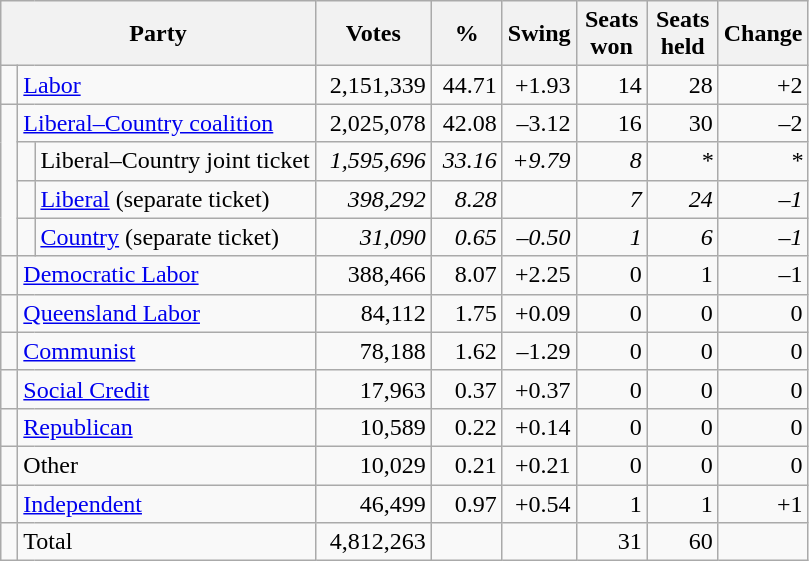<table class="wikitable">
<tr>
<th colspan=3 style="width:180px">Party</th>
<th style="width:70px">Votes</th>
<th style="width:40px">%</th>
<th style="width:40px">Swing</th>
<th style="width:40px">Seats won</th>
<th style="width:40px">Seats held</th>
<th style="width:40px">Change</th>
</tr>
<tr>
<td> </td>
<td colspan=2><a href='#'>Labor</a></td>
<td align=right>2,151,339</td>
<td align=right>44.71</td>
<td align=right>+1.93</td>
<td align=right>14</td>
<td align=right>28</td>
<td align=right>+2</td>
</tr>
<tr>
<td rowspan=4> </td>
<td colspan=2><a href='#'>Liberal–Country coalition</a></td>
<td align=right>2,025,078</td>
<td align=right>42.08</td>
<td align=right>–3.12</td>
<td align=right>16</td>
<td align=right>30</td>
<td align=right>–2</td>
</tr>
<tr>
<td> </td>
<td>Liberal–Country joint ticket</td>
<td align=right><em>1,595,696</em></td>
<td align=right><em>33.16</em></td>
<td align=right><em>+9.79</em></td>
<td align=right><em>8</em></td>
<td align=right><em>*</em></td>
<td align=right><em>*</em></td>
</tr>
<tr>
<td> </td>
<td><a href='#'>Liberal</a> (separate ticket)</td>
<td align=right><em>398,292</em></td>
<td align=right><em>8.28</em></td>
<td align=right></td>
<td align=right><em>7</em></td>
<td align=right><em>24</em></td>
<td align=right><em>–1</em></td>
</tr>
<tr>
<td> </td>
<td><a href='#'>Country</a> (separate ticket)</td>
<td align=right><em>31,090</em></td>
<td align=right><em>0.65</em></td>
<td align=right><em>–0.50</em></td>
<td align=right><em>1</em></td>
<td align=right><em>6</em></td>
<td align=right><em>–1</em></td>
</tr>
<tr>
<td> </td>
<td colspan=2><a href='#'>Democratic Labor</a></td>
<td align=right>388,466</td>
<td align=right>8.07</td>
<td align=right>+2.25</td>
<td align=right>0</td>
<td align=right>1</td>
<td align=right>–1</td>
</tr>
<tr>
<td> </td>
<td colspan=2><a href='#'>Queensland Labor</a></td>
<td align=right>84,112</td>
<td align=right>1.75</td>
<td align=right>+0.09</td>
<td align=right>0</td>
<td align=right>0</td>
<td align=right>0</td>
</tr>
<tr>
<td> </td>
<td colspan=2><a href='#'>Communist</a></td>
<td align=right>78,188</td>
<td align=right>1.62</td>
<td align=right>–1.29</td>
<td align=right>0</td>
<td align=right>0</td>
<td align=right>0</td>
</tr>
<tr>
<td> </td>
<td colspan=2><a href='#'>Social Credit</a></td>
<td align=right>17,963</td>
<td align=right>0.37</td>
<td align=right>+0.37</td>
<td align=right>0</td>
<td align=right>0</td>
<td align=right>0</td>
</tr>
<tr>
<td> </td>
<td colspan=2><a href='#'>Republican</a></td>
<td align=right>10,589</td>
<td align=right>0.22</td>
<td align=right>+0.14</td>
<td align=right>0</td>
<td align=right>0</td>
<td align=right>0</td>
</tr>
<tr>
<td> </td>
<td colspan=2>Other</td>
<td align=right>10,029</td>
<td align=right>0.21</td>
<td align=right>+0.21</td>
<td align=right>0</td>
<td align=right>0</td>
<td align=right>0</td>
</tr>
<tr>
<td> </td>
<td colspan=2><a href='#'>Independent</a></td>
<td align=right>46,499</td>
<td align=right>0.97</td>
<td align=right>+0.54</td>
<td align=right>1</td>
<td align=right>1</td>
<td align=right>+1</td>
</tr>
<tr>
<td> </td>
<td colspan=2>Total</td>
<td align=right>4,812,263</td>
<td align=right> </td>
<td align=right> </td>
<td align=right>31</td>
<td align=right>60</td>
<td align=right></td>
</tr>
</table>
